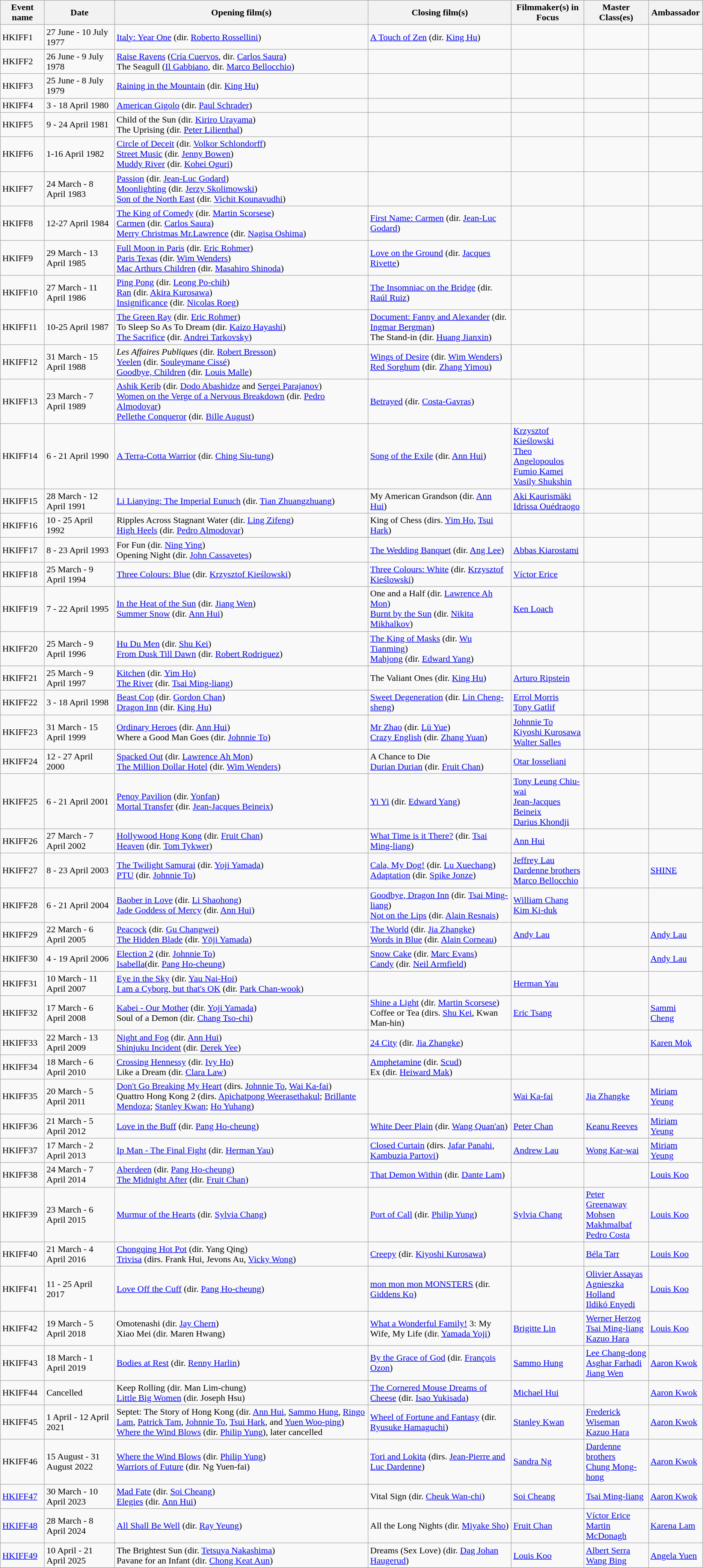<table class="wikitable">
<tr>
<th>Event name</th>
<th>Date</th>
<th>Opening film(s)</th>
<th>Closing film(s)</th>
<th>Filmmaker(s) in Focus</th>
<th>Master Class(es)</th>
<th>Ambassador</th>
</tr>
<tr>
<td>HKIFF1</td>
<td>27 June - 10 July 1977</td>
<td><a href='#'>Italy: Year One</a> (dir. <a href='#'>Roberto Rossellini</a>)</td>
<td><a href='#'>A Touch of Zen</a> (dir. <a href='#'>King Hu</a>)</td>
<td></td>
<td></td>
<td></td>
</tr>
<tr>
<td>HKIFF2</td>
<td>26 June - 9 July 1978</td>
<td><a href='#'>Raise Ravens</a> (<a href='#'>Cría Cuervos</a>, dir. <a href='#'>Carlos Saura</a>)<br>The Seagull (<a href='#'>Il Gabbiano</a>, dir. <a href='#'>Marco Bellocchio</a>)</td>
<td></td>
<td></td>
<td></td>
<td></td>
</tr>
<tr>
<td>HKIFF3</td>
<td>25 June - 8 July 1979</td>
<td><a href='#'>Raining in the Mountain</a> (dir. <a href='#'>King Hu</a>)</td>
<td></td>
<td></td>
<td></td>
<td></td>
</tr>
<tr>
<td>HKIFF4</td>
<td>3 - 18 April 1980</td>
<td><a href='#'>American Gigolo</a> (dir. <a href='#'>Paul Schrader</a>)</td>
<td></td>
<td></td>
<td></td>
<td></td>
</tr>
<tr>
<td>HKIFF5</td>
<td>9 - 24 April 1981</td>
<td>Child of the Sun (dir. <a href='#'>Kiriro Urayama</a>)<br>The Uprising (dir. <a href='#'>Peter Lilienthal</a>)</td>
<td></td>
<td></td>
<td></td>
<td></td>
</tr>
<tr>
<td>HKIFF6</td>
<td>1-16 April 1982</td>
<td><a href='#'>Circle of Deceit</a> (dir. <a href='#'>Volkor Schlondorff</a>)<br><a href='#'>Street Music</a> (dir. <a href='#'>Jenny Bowen</a>)<br><a href='#'>Muddy River</a> (dir. <a href='#'>Kohei Oguri</a>)</td>
<td></td>
<td></td>
<td></td>
<td></td>
</tr>
<tr>
<td>HKIFF7</td>
<td>24 March - 8 April 1983</td>
<td><a href='#'>Passion</a> (dir. <a href='#'>Jean-Luc Godard</a>)<br><a href='#'>Moonlighting</a> (dir. <a href='#'>Jerzy Skolimowski</a>)<br><a href='#'>Son of the North East</a> (dir. <a href='#'>Vichit Kounavudhi</a>)</td>
<td></td>
<td></td>
<td></td>
<td></td>
</tr>
<tr>
<td>HKIFF8</td>
<td>12-27 April 1984</td>
<td><a href='#'>The King of Comedy</a> (dir. <a href='#'>Martin Scorsese</a>)<br><a href='#'>Carmen</a> (dir. <a href='#'>Carlos Saura</a>)<br><a href='#'>Merry Christmas Mr.Lawrence</a> (dir. <a href='#'>Nagisa Oshima</a>)</td>
<td><a href='#'>First Name: Carmen</a> (dir. <a href='#'>Jean-Luc Godard</a>)</td>
<td></td>
<td></td>
<td></td>
</tr>
<tr>
<td>HKIFF9</td>
<td>29 March - 13 April 1985</td>
<td><a href='#'>Full Moon in Paris</a> (dir. <a href='#'>Eric Rohmer</a>)<br><a href='#'>Paris Texas</a> (dir. <a href='#'>Wim Wenders</a>)<br><a href='#'>Mac Arthurs Children</a> (dir. <a href='#'>Masahiro Shinoda</a>)</td>
<td><a href='#'>Love on the Ground</a> (dir. <a href='#'>Jacques Rivette</a>)</td>
<td></td>
<td></td>
<td></td>
</tr>
<tr>
<td>HKIFF10</td>
<td>27 March - 11 April 1986</td>
<td><a href='#'>Ping Pong</a> (dir. <a href='#'>Leong Po-chih</a>)<br><a href='#'>Ran</a> (dir. <a href='#'>Akira Kurosawa</a>)<br><a href='#'>Insignificance</a> (dir. <a href='#'>Nicolas Roeg</a>)</td>
<td><a href='#'>The Insomniac on the Bridge</a> (dir. <a href='#'>Raúl Ruiz</a>)</td>
<td></td>
<td></td>
<td></td>
</tr>
<tr>
<td>HKIFF11</td>
<td>10-25 April 1987</td>
<td><a href='#'>The Green Ray</a> (dir. <a href='#'>Eric Rohmer</a>)<br>To Sleep So As To Dream (dir. <a href='#'>Kaizo Hayashi</a>)<br><a href='#'>The Sacrifice</a> (dir. <a href='#'>Andrei Tarkovsky</a>)</td>
<td><a href='#'>Document: Fanny and Alexander</a> (dir. <a href='#'>Ingmar Bergman</a>)<br>The Stand-in (dir. <a href='#'>Huang Jianxin</a>)</td>
<td></td>
<td></td>
<td></td>
</tr>
<tr>
<td>HKIFF12</td>
<td>31 March - 15 April 1988</td>
<td><em>Les Affaires Publiques</em> (dir. <a href='#'>Robert Bresson</a>)<br><a href='#'>Yeelen</a> (dir. <a href='#'>Souleymane Cissé</a>)<br><a href='#'>Goodbye, Children</a> (dir. <a href='#'>Louis Malle</a>)</td>
<td><a href='#'>Wings of Desire</a> (dir. <a href='#'>Wim Wenders</a>)<br><a href='#'>Red Sorghum</a> (dir. <a href='#'>Zhang Yimou</a>)</td>
<td></td>
<td></td>
<td></td>
</tr>
<tr>
<td>HKIFF13</td>
<td>23 March - 7 April 1989</td>
<td><a href='#'>Ashik Kerib</a> (dir. <a href='#'>Dodo Abashidze</a> and <a href='#'>Sergei Parajanov</a>)<br><a href='#'>Women on the Verge of a Nervous Breakdown</a> (dir. <a href='#'>Pedro Almodovar</a>)<br><a href='#'>Pellethe Conqueror</a> (dir. <a href='#'>Bille August</a>)</td>
<td><a href='#'>Betrayed</a> (dir. <a href='#'>Costa-Gavras</a>)</td>
<td></td>
<td></td>
<td></td>
</tr>
<tr>
<td>HKIFF14</td>
<td>6 - 21 April 1990</td>
<td><a href='#'>A Terra-Cotta Warrior</a> (dir. <a href='#'>Ching Siu-tung</a>)</td>
<td><a href='#'>Song of the Exile</a> (dir. <a href='#'>Ann Hui</a>)</td>
<td><a href='#'>Krzysztof Kieślowski</a><br><a href='#'>Theo Angelopoulos</a><br><a href='#'>Fumio Kamei</a><br><a href='#'>Vasily Shukshin</a></td>
<td></td>
<td></td>
</tr>
<tr>
<td>HKIFF15</td>
<td>28 March - 12 April 1991</td>
<td><a href='#'>Li Lianying: The Imperial Eunuch</a> (dir. <a href='#'>Tian Zhuangzhuang</a>)</td>
<td>My American Grandson (dir. <a href='#'>Ann Hui</a>)</td>
<td><a href='#'>Aki Kaurismäki</a><br><a href='#'>Idrissa Ouédraogo</a></td>
<td></td>
<td></td>
</tr>
<tr>
<td>HKIFF16</td>
<td>10 - 25 April 1992</td>
<td>Ripples Across Stagnant Water (dir. <a href='#'>Ling Zifeng</a>)<br><a href='#'>High Heels</a> (dir. <a href='#'>Pedro Almodovar</a>)</td>
<td>King of Chess (dirs. <a href='#'>Yim Ho</a>, <a href='#'>Tsui Hark</a>)</td>
<td></td>
<td></td>
<td></td>
</tr>
<tr>
<td>HKIFF17</td>
<td>8 - 23 April 1993</td>
<td>For Fun (dir. <a href='#'>Ning Ying</a>)<br>Opening Night (dir. <a href='#'>John Cassavetes</a>)</td>
<td><a href='#'>The Wedding Banquet</a> (dir. <a href='#'>Ang Lee</a>)</td>
<td><a href='#'>Abbas Kiarostami</a></td>
<td></td>
<td></td>
</tr>
<tr>
<td>HKIFF18</td>
<td>25 March - 9 April 1994</td>
<td><a href='#'>Three Colours: Blue</a> (dir. <a href='#'>Krzysztof Kieślowski</a>)</td>
<td><a href='#'>Three Colours: White</a> (dir. <a href='#'>Krzysztof Kieślowski</a>)</td>
<td><a href='#'>Víctor Erice</a></td>
<td></td>
<td></td>
</tr>
<tr>
<td>HKIFF19</td>
<td>7 - 22 April 1995</td>
<td><a href='#'>In the Heat of the Sun</a> (dir. <a href='#'>Jiang Wen</a>)<br><a href='#'>Summer Snow</a> (dir. <a href='#'>Ann Hui</a>)</td>
<td>One and a Half (dir. <a href='#'>Lawrence Ah Mon</a>)<br><a href='#'>Burnt by the Sun</a> (dir. <a href='#'>Nikita Mikhalkov</a>)</td>
<td><a href='#'>Ken Loach</a></td>
<td></td>
<td></td>
</tr>
<tr>
<td>HKIFF20</td>
<td>25 March - 9 April 1996</td>
<td><a href='#'>Hu Du Men</a> (dir. <a href='#'>Shu Kei</a>)<br><a href='#'>From Dusk Till Dawn</a> (dir. <a href='#'>Robert Rodriguez</a>)</td>
<td><a href='#'>The King of Masks</a> (dir. <a href='#'>Wu Tianming</a>)<br><a href='#'>Mahjong</a> (dir. <a href='#'>Edward Yang</a>)</td>
<td></td>
<td></td>
<td></td>
</tr>
<tr>
<td>HKIFF21</td>
<td>25 March - 9 April 1997</td>
<td><a href='#'>Kitchen</a> (dir. <a href='#'>Yim Ho</a>)<br><a href='#'>The River</a> (dir. <a href='#'>Tsai Ming-liang</a>)</td>
<td>The Valiant Ones (dir. <a href='#'>King Hu</a>)</td>
<td><a href='#'>Arturo Ripstein</a></td>
<td></td>
<td></td>
</tr>
<tr>
<td>HKIFF22</td>
<td>3 - 18 April 1998</td>
<td><a href='#'>Beast Cop</a> (dir. <a href='#'>Gordon Chan</a>)<br><a href='#'>Dragon Inn</a> (dir. <a href='#'>King Hu</a>)</td>
<td><a href='#'>Sweet Degeneration</a> (dir. <a href='#'>Lin Cheng-sheng</a>)</td>
<td><a href='#'>Errol Morris</a><br><a href='#'>Tony Gatlif</a></td>
<td></td>
<td></td>
</tr>
<tr>
<td>HKIFF23</td>
<td>31 March - 15 April 1999</td>
<td><a href='#'>Ordinary Heroes</a> (dir. <a href='#'>Ann Hui</a>)<br>Where a Good Man Goes (dir. <a href='#'>Johnnie To</a>)</td>
<td><a href='#'>Mr Zhao</a> (dir. <a href='#'>Lü Yue</a>)<br><a href='#'>Crazy English</a> (dir. <a href='#'>Zhang Yuan</a>)</td>
<td><a href='#'>Johnnie To</a><br><a href='#'>Kiyoshi Kurosawa</a><br><a href='#'>Walter Salles</a></td>
<td></td>
<td></td>
</tr>
<tr>
<td>HKIFF24</td>
<td>12 - 27 April 2000</td>
<td><a href='#'>Spacked Out</a> (dir. <a href='#'>Lawrence Ah Mon</a>)<br><a href='#'>The Million Dollar Hotel</a> (dir. <a href='#'>Wim Wenders</a>)</td>
<td>A Chance to Die<br><a href='#'>Durian Durian</a> (dir. <a href='#'>Fruit Chan</a>)</td>
<td><a href='#'>Otar Iosseliani</a></td>
<td></td>
<td></td>
</tr>
<tr>
<td>HKIFF25</td>
<td>6 - 21 April 2001</td>
<td><a href='#'>Penoy Pavilion</a> (dir. <a href='#'>Yonfan</a>)<br><a href='#'>Mortal Transfer</a> (dir. <a href='#'>Jean-Jacques Beineix</a>)</td>
<td><a href='#'>Yi Yi</a> (dir. <a href='#'>Edward Yang</a>)</td>
<td><a href='#'>Tony Leung Chiu-wai</a><br><a href='#'>Jean-Jacques Beineix</a><br><a href='#'>Darius Khondji</a></td>
<td></td>
<td></td>
</tr>
<tr>
<td>HKIFF26</td>
<td>27 March - 7 April 2002</td>
<td><a href='#'>Hollywood Hong Kong</a> (dir. <a href='#'>Fruit Chan</a>)<br><a href='#'>Heaven</a> (dir. <a href='#'>Tom Tykwer</a>)</td>
<td><a href='#'>What Time is it There?</a> (dir. <a href='#'>Tsai Ming-liang</a>)</td>
<td><a href='#'>Ann Hui</a></td>
<td></td>
<td></td>
</tr>
<tr>
<td>HKIFF27</td>
<td>8 - 23 April 2003</td>
<td><a href='#'>The Twilight Samurai</a> (dir. <a href='#'>Yoji Yamada</a>)<br><a href='#'>PTU</a> (dir. <a href='#'>Johnnie To</a>)</td>
<td><a href='#'>Cala, My Dog!</a> (dir. <a href='#'>Lu Xuechang</a>)<br><a href='#'>Adaptation</a> (dir. <a href='#'>Spike Jonze</a>)</td>
<td><a href='#'>Jeffrey Lau</a><br><a href='#'>Dardenne brothers</a><br><a href='#'>Marco Bellocchio</a></td>
<td></td>
<td><a href='#'>SHINE</a></td>
</tr>
<tr>
<td>HKIFF28</td>
<td>6 - 21 April 2004</td>
<td><a href='#'>Baober in Love</a> (dir. <a href='#'>Li Shaohong</a>)<br><a href='#'>Jade Goddess of Mercy</a> (dir. <a href='#'>Ann Hui</a>)</td>
<td><a href='#'>Goodbye, Dragon Inn</a> (dir. <a href='#'>Tsai Ming-liang</a>)<br><a href='#'>Not on the Lips</a> (dir. <a href='#'>Alain Resnais</a>)</td>
<td><a href='#'>William Chang</a><br><a href='#'>Kim Ki-duk</a></td>
<td></td>
<td></td>
</tr>
<tr>
<td>HKIFF29</td>
<td>22 March - 6 April 2005</td>
<td><a href='#'>Peacock</a> (dir. <a href='#'>Gu Changwei</a>)<br><a href='#'>The Hidden Blade</a> (dir. <a href='#'>Yōji Yamada</a>)</td>
<td><a href='#'>The World</a> (dir. <a href='#'>Jia Zhangke</a>)<br><a href='#'>Words in Blue</a> (dir. <a href='#'>Alain Corneau</a>)</td>
<td><a href='#'>Andy Lau</a></td>
<td></td>
<td><a href='#'>Andy Lau</a></td>
</tr>
<tr>
<td>HKIFF30</td>
<td>4 - 19 April 2006</td>
<td><a href='#'>Election 2</a> (dir. <a href='#'>Johnnie To</a>)<br><a href='#'>Isabella</a>(dir. <a href='#'>Pang Ho-cheung</a>)</td>
<td><a href='#'>Snow Cake</a> (dir. <a href='#'>Marc Evans</a>)<br><a href='#'>Candy</a> (dir. <a href='#'>Neil Armfield</a>)</td>
<td></td>
<td></td>
<td><a href='#'>Andy Lau</a></td>
</tr>
<tr>
<td>HKIFF31</td>
<td>10 March - 11 April 2007</td>
<td><a href='#'>Eye in the Sky</a> (dir. <a href='#'>Yau Nai-Hoi</a>)<br><a href='#'>I am a Cyborg, but that's OK</a> (dir. <a href='#'>Park Chan-wook</a>)</td>
<td></td>
<td><a href='#'>Herman Yau</a></td>
<td></td>
<td></td>
</tr>
<tr>
<td>HKIFF32</td>
<td>17 March - 6 April 2008</td>
<td><a href='#'>Kabei - Our Mother</a> (dir. <a href='#'>Yoji Yamada</a>)<br>Soul of a Demon (dir. <a href='#'>Chang Tso-chi</a>)</td>
<td><a href='#'>Shine a Light</a> (dir. <a href='#'>Martin Scorsese</a>)<br>Coffee or Tea (dirs. <a href='#'>Shu Kei</a>, Kwan Man-hin)</td>
<td><a href='#'>Eric Tsang</a></td>
<td></td>
<td><a href='#'>Sammi Cheng</a></td>
</tr>
<tr>
<td>HKIFF33</td>
<td>22 March - 13 April 2009</td>
<td><a href='#'>Night and Fog</a> (dir. <a href='#'>Ann Hui</a>)<br><a href='#'>Shinjuku Incident</a> (dir. <a href='#'>Derek Yee</a>)</td>
<td><a href='#'>24 City</a> (dir. <a href='#'>Jia Zhangke</a>)</td>
<td></td>
<td></td>
<td><a href='#'>Karen Mok</a></td>
</tr>
<tr>
<td>HKIFF34</td>
<td>18 March - 6 April 2010</td>
<td><a href='#'>Crossing Hennessy</a> (dir. <a href='#'>Ivy Ho</a>)<br>Like a Dream (dir. <a href='#'>Clara Law</a>)</td>
<td><a href='#'>Amphetamine</a> (dir. <a href='#'>Scud</a>)<br>Ex (dir. <a href='#'>Heiward Mak</a>)</td>
<td></td>
<td></td>
<td></td>
</tr>
<tr>
<td>HKIFF35</td>
<td>20 March - 5 April 2011</td>
<td><a href='#'>Don't Go Breaking My Heart</a> (dirs. <a href='#'>Johnnie To</a>, <a href='#'>Wai Ka-fai</a>)<br>Quattro Hong Kong 2 (dirs. <a href='#'>Apichatpong Weerasethakul</a>; <a href='#'>Brillante Mendoza</a>; <a href='#'>Stanley Kwan</a>; <a href='#'>Ho Yuhang</a>)</td>
<td></td>
<td><a href='#'>Wai Ka-fai</a></td>
<td><a href='#'>Jia Zhangke</a></td>
<td><a href='#'>Miriam Yeung</a></td>
</tr>
<tr>
<td>HKIFF36</td>
<td>21 March - 5 April 2012</td>
<td><a href='#'>Love in the Buff</a> (dir. <a href='#'>Pang Ho-cheung</a>)</td>
<td><a href='#'>White Deer Plain</a> (dir. <a href='#'>Wang Quan'an</a>)</td>
<td><a href='#'>Peter Chan</a></td>
<td><a href='#'>Keanu Reeves</a></td>
<td><a href='#'>Miriam Yeung</a></td>
</tr>
<tr>
<td>HKIFF37</td>
<td>17 March - 2 April 2013</td>
<td><a href='#'>Ip Man - The Final Fight</a> (dir. <a href='#'>Herman Yau</a>)</td>
<td><a href='#'>Closed Curtain</a> (dirs. <a href='#'>Jafar Panahi</a>, <a href='#'>Kambuzia Partovi</a>)</td>
<td><a href='#'>Andrew Lau</a></td>
<td><a href='#'>Wong Kar-wai</a></td>
<td><a href='#'>Miriam Yeung</a></td>
</tr>
<tr>
<td>HKIFF38</td>
<td>24 March - 7 April 2014</td>
<td><a href='#'>Aberdeen</a> (dir. <a href='#'>Pang Ho-cheung</a>)<br><a href='#'>The Midnight After</a>  (dir. <a href='#'>Fruit Chan</a>)</td>
<td><a href='#'>That Demon Within</a> (dir. <a href='#'>Dante Lam</a>)</td>
<td></td>
<td></td>
<td><a href='#'>Louis Koo</a></td>
</tr>
<tr>
<td>HKIFF39</td>
<td>23 March - 6 April 2015</td>
<td><a href='#'>Murmur of the Hearts</a> (dir. <a href='#'>Sylvia Chang</a>)</td>
<td><a href='#'>Port of Call</a> (dir. <a href='#'>Philip Yung</a>)</td>
<td><a href='#'>Sylvia Chang</a></td>
<td><a href='#'>Peter Greenaway</a><br><a href='#'>Mohsen Makhmalbaf</a><br><a href='#'>Pedro Costa</a></td>
<td><a href='#'>Louis Koo</a></td>
</tr>
<tr>
<td>HKIFF40</td>
<td>21 March - 4 April 2016</td>
<td><a href='#'>Chongqing Hot Pot</a> (dir. Yang Qing)<br><a href='#'>Trivisa</a> (dirs. Frank Hui, Jevons Au, <a href='#'>Vicky Wong</a>)</td>
<td><a href='#'>Creepy</a> (dir. <a href='#'>Kiyoshi Kurosawa</a>)</td>
<td></td>
<td><a href='#'>Béla Tarr</a></td>
<td><a href='#'>Louis Koo</a></td>
</tr>
<tr>
<td>HKIFF41</td>
<td>11 - 25 April 2017</td>
<td><a href='#'>Love Off the Cuff</a> (dir. <a href='#'>Pang Ho-cheung</a>)</td>
<td><a href='#'>mon mon mon MONSTERS</a> (dir. <a href='#'>Giddens Ko</a>)</td>
<td></td>
<td><a href='#'>Olivier Assayas</a><br><a href='#'>Agnieszka Holland</a><br><a href='#'>Ildikó Enyedi</a></td>
<td><a href='#'>Louis Koo</a></td>
</tr>
<tr>
<td>HKIFF42</td>
<td>19 March - 5 April 2018</td>
<td>Omotenashi (dir. <a href='#'>Jay Chern</a>)<br>Xiao Mei (dir. Maren Hwang)</td>
<td><a href='#'>What a Wonderful Family!</a> 3: My Wife, My Life (dir. <a href='#'>Yamada Yoji</a>)</td>
<td><a href='#'>Brigitte Lin</a></td>
<td><a href='#'>Werner Herzog</a><br><a href='#'>Tsai Ming-liang</a><br><a href='#'>Kazuo Hara</a></td>
<td><a href='#'>Louis Koo</a></td>
</tr>
<tr>
<td>HKIFF43</td>
<td>18 March - 1 April 2019</td>
<td><a href='#'>Bodies at Rest</a> (dir. <a href='#'>Renny Harlin</a>)</td>
<td><a href='#'>By the Grace of God</a> (dir. <a href='#'>François Ozon</a>)</td>
<td><a href='#'>Sammo Hung</a></td>
<td><a href='#'>Lee Chang-dong</a><br><a href='#'>Asghar Farhadi</a><br><a href='#'>Jiang Wen</a></td>
<td><a href='#'>Aaron Kwok</a></td>
</tr>
<tr>
<td>HKIFF44</td>
<td>Cancelled </td>
<td>Keep Rolling (dir. Man Lim-chung)<br><a href='#'>Little Big Women</a> (dir. Joseph Hsu)</td>
<td><a href='#'>The Cornered Mouse Dreams of Cheese</a> (dir. <a href='#'>Isao Yukisada</a>)</td>
<td><a href='#'>Michael Hui</a></td>
<td></td>
<td><a href='#'>Aaron Kwok</a></td>
</tr>
<tr>
<td>HKIFF45</td>
<td>1 April - 12 April 2021</td>
<td>Septet: The Story of Hong Kong (dir. <a href='#'>Ann Hui</a>, <a href='#'>Sammo Hung</a>, <a href='#'>Ringo Lam</a>, <a href='#'>Patrick Tam</a>, <a href='#'>Johnnie To</a>, <a href='#'>Tsui Hark</a>, and <a href='#'>Yuen Woo-ping</a>)<br><a href='#'>Where the Wind Blows</a> (dir. <a href='#'>Philip Yung</a>), later cancelled</td>
<td><a href='#'>Wheel of Fortune and Fantasy</a> (dir. <a href='#'>Ryusuke Hamaguchi</a>)</td>
<td><a href='#'>Stanley Kwan</a></td>
<td><a href='#'>Frederick Wiseman</a><br><a href='#'>Kazuo Hara</a> </td>
<td><a href='#'>Aaron Kwok</a></td>
</tr>
<tr>
<td>HKIFF46</td>
<td>15 August - 31 August 2022 </td>
<td><a href='#'>Where the Wind Blows</a> (dir. <a href='#'>Philip Yung</a>)<br><a href='#'>Warriors of Future</a> (dir. Ng Yuen-fai)</td>
<td><a href='#'>Tori and Lokita</a> (dirs. <a href='#'>Jean-Pierre and Luc Dardenne</a>)</td>
<td><a href='#'>Sandra Ng</a></td>
<td><a href='#'>Dardenne brothers</a><br><a href='#'>Chung Mong-hong</a> </td>
<td><a href='#'>Aaron Kwok</a></td>
</tr>
<tr>
<td><a href='#'>HKIFF47</a></td>
<td>30 March - 10 April 2023</td>
<td><a href='#'>Mad Fate</a> (dir. <a href='#'>Soi Cheang</a>)<br><a href='#'>Elegies</a> (dir. <a href='#'>Ann Hui</a>)</td>
<td>Vital Sign (dir. <a href='#'>Cheuk Wan-chi</a>)</td>
<td><a href='#'>Soi Cheang</a></td>
<td><a href='#'>Tsai Ming-liang</a></td>
<td><a href='#'>Aaron Kwok</a></td>
</tr>
<tr>
<td><a href='#'>HKIFF48</a></td>
<td>28 March - 8 April 2024</td>
<td><a href='#'>All Shall Be Well</a> (dir. <a href='#'>Ray Yeung</a>)</td>
<td>All the Long Nights (dir. <a href='#'>Miyake Sho</a>)</td>
<td><a href='#'>Fruit Chan</a></td>
<td><a href='#'>Víctor Erice</a><br><a href='#'>Martin McDonagh</a></td>
<td><a href='#'>Karena Lam</a></td>
</tr>
<tr>
<td><a href='#'>HKIFF49</a></td>
<td>10 April - 21 April 2025</td>
<td>The Brightest Sun (dir. <a href='#'>Tetsuya Nakashima</a>)<br>Pavane for an Infant (dir. <a href='#'>Chong Keat Aun</a>)</td>
<td>Dreams (Sex Love) (dir. <a href='#'>Dag Johan Haugerud</a>)</td>
<td><a href='#'>Louis Koo</a></td>
<td><a href='#'>Albert Serra</a><br><a href='#'>Wang Bing</a></td>
<td><a href='#'>Angela Yuen</a></td>
</tr>
<tr>
</tr>
</table>
